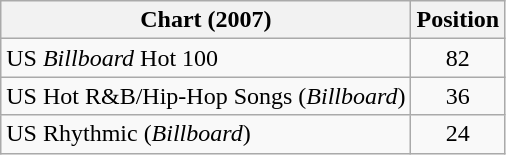<table class="wikitable sortable">
<tr>
<th>Chart (2007)</th>
<th>Position</th>
</tr>
<tr>
<td>US <em>Billboard</em> Hot 100</td>
<td style="text-align:center;">82</td>
</tr>
<tr>
<td>US Hot R&B/Hip-Hop Songs (<em>Billboard</em>)</td>
<td style="text-align:center;">36</td>
</tr>
<tr>
<td>US Rhythmic (<em>Billboard</em>)</td>
<td style="text-align:center;">24</td>
</tr>
</table>
